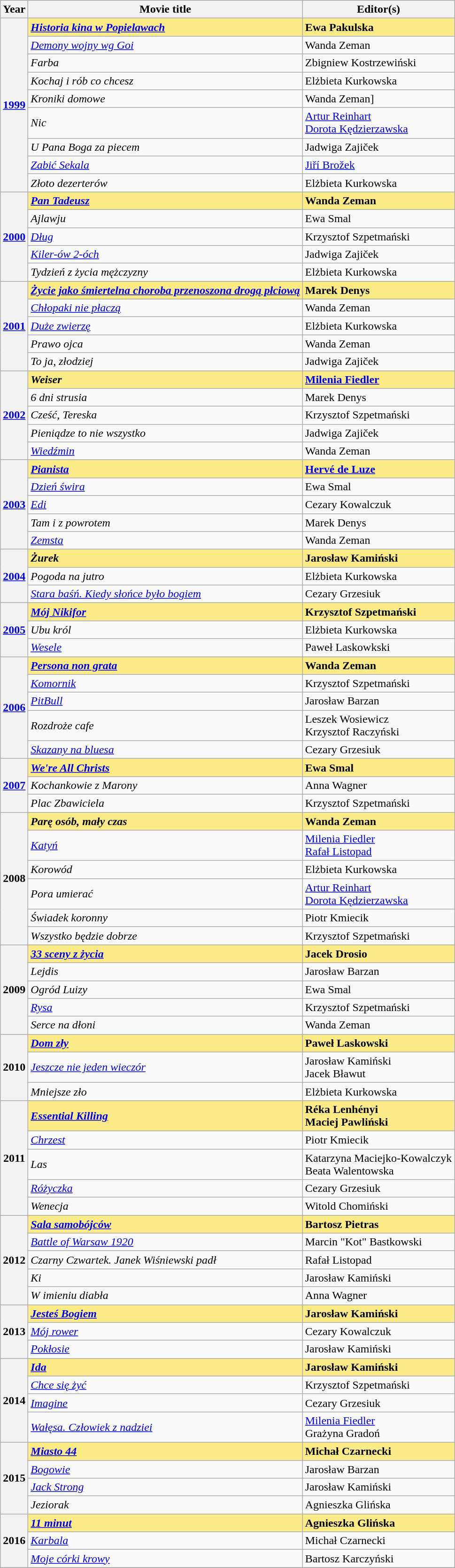<table class="wikitable">
<tr>
<th>Year</th>
<th>Movie title</th>
<th>Editor(s)</th>
</tr>
<tr>
<th rowspan="9"><a href='#'>1999</a></th>
<td style="background:#FAEB86;"><strong><em><a href='#'>Historia kina w Popielawach</a></em></strong></td>
<td style="background:#FAEB86;"><strong>Ewa Pakulska</strong></td>
</tr>
<tr>
<td><em><a href='#'>Demony wojny wg Goi</a></em></td>
<td>Wanda Zeman</td>
</tr>
<tr>
<td><em>Farba</em></td>
<td>Zbigniew Kostrzewiński</td>
</tr>
<tr>
<td><em>Kochaj i rób co chcesz</em></td>
<td>Elżbieta Kurkowska</td>
</tr>
<tr>
<td><em>Kroniki domowe</em></td>
<td>Wanda Zeman]</td>
</tr>
<tr>
<td><em>Nic</em></td>
<td><a href='#'>Artur Reinhart</a><br><a href='#'>Dorota Kędzierzawska</a></td>
</tr>
<tr>
<td><em>U Pana Boga za piecem</em></td>
<td>Jadwiga Zajiček</td>
</tr>
<tr>
<td><em><a href='#'>Zabić Sekala</a></em></td>
<td><a href='#'>Jiří Brožek</a></td>
</tr>
<tr>
<td><em>Złoto dezerterów</em></td>
<td>Elżbieta Kurkowska</td>
</tr>
<tr>
<th rowspan="5"><a href='#'>2000</a></th>
<td style="background:#FAEB86;"><em><a href='#'><strong>Pan Tadeusz</strong></a></em></td>
<td style="background:#FAEB86;"><strong>Wanda Zeman</strong></td>
</tr>
<tr>
<td><em>Ajlawju</em></td>
<td>Ewa Smal</td>
</tr>
<tr>
<td><em><a href='#'>Dług</a></em></td>
<td>Krzysztof Szpetmański</td>
</tr>
<tr>
<td><em><a href='#'>Kiler-ów 2-óch</a></em></td>
<td>Jadwiga Zajiček</td>
</tr>
<tr>
<td><em>Tydzień z życia mężczyzny</em></td>
<td>Elżbieta Kurkowska</td>
</tr>
<tr>
<th rowspan="5"><a href='#'>2001</a></th>
<td style="background:#FAEB86;"><strong><em><a href='#'>Życie jako śmiertelna choroba przenoszona drogą płciową</a></em></strong></td>
<td style="background:#FAEB86;"><strong>Marek Denys</strong></td>
</tr>
<tr>
<td><em><a href='#'>Chłopaki nie płaczą</a></em></td>
<td>Wanda Zeman</td>
</tr>
<tr>
<td><em><a href='#'>Duże zwierzę</a></em></td>
<td>Elżbieta Kurkowska</td>
</tr>
<tr>
<td><em>Prawo ojca</em></td>
<td>Wanda Zeman</td>
</tr>
<tr>
<td><em>To ja, złodziej</em></td>
<td>Jadwiga Zajiček</td>
</tr>
<tr>
<th rowspan="5"><a href='#'>2002</a></th>
<td style="background:#FAEB86;"><strong><em>Weiser</em></strong></td>
<td style="background:#FAEB86;"><strong><a href='#'>Milenia Fiedler</a></strong></td>
</tr>
<tr>
<td><em>6 dni strusia</em></td>
<td>Marek Denys</td>
</tr>
<tr>
<td><em>Cześć, Tereska</em></td>
<td>Krzysztof Szpetmański</td>
</tr>
<tr>
<td><em>Pieniądze to nie wszystko</em></td>
<td>Jadwiga Zajiček</td>
</tr>
<tr>
<td><em><a href='#'>Wiedźmin</a></em></td>
<td>Wanda Zeman</td>
</tr>
<tr>
<th rowspan="5"><a href='#'>2003</a></th>
<td style="background:#FAEB86;"><em><a href='#'><strong>Pianista</strong></a></em></td>
<td style="background:#FAEB86;"><strong><a href='#'>Hervé de Luze</a></strong></td>
</tr>
<tr>
<td><em><a href='#'>Dzień świra</a></em></td>
<td>Ewa Smal</td>
</tr>
<tr>
<td><em><a href='#'>Edi</a></em></td>
<td>Cezary Kowalczuk</td>
</tr>
<tr>
<td><em>Tam i z powrotem</em></td>
<td>Marek Denys</td>
</tr>
<tr>
<td><em><a href='#'>Zemsta</a></em></td>
<td>Wanda Zeman</td>
</tr>
<tr>
<th rowspan="3"><a href='#'>2004</a></th>
<td style="background:#FAEB86;"><strong><em>Żurek</em></strong></td>
<td style="background:#FAEB86;"><strong>Jarosław Kamiński</strong></td>
</tr>
<tr>
<td><em>Pogoda na jutro</em></td>
<td>Elżbieta Kurkowska</td>
</tr>
<tr>
<td><em><a href='#'>Stara baśń. Kiedy słońce było bogiem</a></em></td>
<td>Cezary Grzesiuk</td>
</tr>
<tr>
<th rowspan="3"><a href='#'>2005</a></th>
<td style="background:#FAEB86;"><strong><em><a href='#'>Mój Nikifor</a></em></strong></td>
<td style="background:#FAEB86;"><strong>Krzysztof Szpetmański</strong></td>
</tr>
<tr>
<td><em>Ubu król</em></td>
<td>Elżbieta Kurkowska</td>
</tr>
<tr>
<td><em><a href='#'>Wesele</a></em></td>
<td>Paweł Laskowkski</td>
</tr>
<tr>
<th rowspan="5"><a href='#'>2006</a></th>
<td style="background:#FAEB86;"><em><a href='#'><strong>Persona non grata</strong></a></em></td>
<td style="background:#FAEB86;"><strong>Wanda Zeman</strong></td>
</tr>
<tr>
<td><em><a href='#'>Komornik</a></em></td>
<td>Krzysztof Szpetmański</td>
</tr>
<tr>
<td><em><a href='#'>PitBull</a></em></td>
<td>Jarosław Barzan</td>
</tr>
<tr>
<td><em>Rozdroże cafe</em></td>
<td>Leszek Wosiewicz<br>Krzysztof Raczyński</td>
</tr>
<tr>
<td><em><a href='#'>Skazany na bluesa</a></em></td>
<td>Cezary Grzesiuk</td>
</tr>
<tr>
<th rowspan="3"><a href='#'>2007</a></th>
<td style="background:#FAEB86;"><strong><em><a href='#'>We're All Christs</a></em></strong></td>
<td style="background:#FAEB86;"><strong>Ewa Smal</strong></td>
</tr>
<tr>
<td><em>Kochankowie z Marony</em></td>
<td>Anna Wagner</td>
</tr>
<tr>
<td><em>Plac Zbawiciela</em></td>
<td>Krzysztof Szpetmański</td>
</tr>
<tr>
<th rowspan="6">2008</th>
<td style="background:#FAEB86;"><strong><em>Parę osób, mały czas</em></strong></td>
<td style="background:#FAEB86;"><strong>Wanda Zeman</strong></td>
</tr>
<tr>
<td><em><a href='#'>Katyń</a></em></td>
<td><a href='#'>Milenia Fiedler</a><br><a href='#'>Rafał Listopad</a></td>
</tr>
<tr>
<td><em>Korowód</em></td>
<td>Elżbieta Kurkowska</td>
</tr>
<tr>
<td><em>Pora umierać</em></td>
<td><a href='#'>Artur Reinhart</a><br><a href='#'>Dorota Kędzierzawska</a></td>
</tr>
<tr>
<td><em>Świadek koronny</em></td>
<td>Piotr Kmiecik</td>
</tr>
<tr>
<td><em>Wszystko będzie dobrze</em></td>
<td>Krzysztof Szpetmański</td>
</tr>
<tr>
<th rowspan="5">2009</th>
<td style="background:#FAEB86;"><em><a href='#'><strong>33 sceny z życia</strong></a></em></td>
<td style="background:#FAEB86;"><strong>Jacek Drosio</strong></td>
</tr>
<tr>
<td><em>Lejdis</em></td>
<td>Jarosław Barzan</td>
</tr>
<tr>
<td><em>Ogród Luizy</em></td>
<td>Ewa Smal</td>
</tr>
<tr>
<td><em><a href='#'>Rysa</a></em></td>
<td>Krzysztof Szpetmański</td>
</tr>
<tr>
<td><em>Serce na dłoni</em></td>
<td>Wanda Zeman</td>
</tr>
<tr>
<th rowspan="3">2010</th>
<td style="background:#FAEB86;"><em><a href='#'><strong>Dom zły</strong></a></em></td>
<td style="background:#FAEB86;"><strong>Paweł Laskowski</strong></td>
</tr>
<tr>
<td><em><a href='#'>Jeszcze nie jeden wieczór</a></em></td>
<td>Jarosław Kamiński<br>Jacek Bławut</td>
</tr>
<tr>
<td><em>Mniejsze zło</em></td>
<td>Elżbieta Kurkowska</td>
</tr>
<tr>
<th rowspan="5">2011</th>
<td style="background:#FAEB86;"><strong><em><a href='#'>Essential Killing</a></em></strong></td>
<td style="background:#FAEB86;"><strong>Réka Lenhényi<br>Maciej Pawliński</strong></td>
</tr>
<tr>
<td><em><a href='#'>Chrzest</a></em></td>
<td>Piotr Kmiecik</td>
</tr>
<tr>
<td><em>Las</em></td>
<td>Katarzyna Maciejko-Kowalczyk<br>Beata Walentowska</td>
</tr>
<tr>
<td><em><a href='#'>Różyczka</a></em></td>
<td>Cezary Grzesiuk</td>
</tr>
<tr>
<td><em>Wenecja</em></td>
<td>Witold Chomiński</td>
</tr>
<tr>
<th rowspan="5">2012</th>
<td style="background:#FAEB86;"><em><a href='#'><strong>Sala samobójców</strong></a></em></td>
<td style="background:#FAEB86;"><strong>Bartosz Pietras</strong></td>
</tr>
<tr>
<td><em><a href='#'>Battle of Warsaw 1920</a></em></td>
<td>Marcin "Kot" Bastkowski</td>
</tr>
<tr>
<td><em>Czarny Czwartek. Janek Wiśniewski padł</em></td>
<td>Rafał Listopad</td>
</tr>
<tr>
<td><em>Ki</em></td>
<td>Jarosław Kamiński</td>
</tr>
<tr>
<td><em>W imieniu diabła</em></td>
<td>Anna Wagner</td>
</tr>
<tr>
<th rowspan="3">2013</th>
<td style="background:#FAEB86;"><strong><em><a href='#'>Jesteś Bogiem</a></em></strong></td>
<td style="background:#FAEB86;"><strong>Jarosław Kamiński</strong></td>
</tr>
<tr>
<td><em><a href='#'>Mój rower</a></em></td>
<td>Cezary Kowalczuk</td>
</tr>
<tr>
<td><em><a href='#'>Pokłosie</a></em></td>
<td>Jarosław Kamiński</td>
</tr>
<tr>
<th rowspan="4">2014</th>
<td style="background:#FAEB86;"><em><a href='#'><strong>Ida</strong></a></em></td>
<td style="background:#FAEB86;"><strong>Jarosław Kamiński</strong></td>
</tr>
<tr>
<td><em><a href='#'>Chce się żyć</a></em></td>
<td>Krzysztof Szpetmański</td>
</tr>
<tr>
<td><em><a href='#'>Imagine</a></em></td>
<td>Cezary Grzesiuk</td>
</tr>
<tr>
<td><em><a href='#'>Wałęsa. Człowiek z nadziei</a></em></td>
<td><a href='#'>Milenia Fiedler</a><br>Grażyna Gradoń</td>
</tr>
<tr>
<th rowspan="4">2015</th>
<td style="background:#FAEB86;"><strong><em><a href='#'>Miasto 44</a></em></strong></td>
<td style="background:#FAEB86;"><strong>Michał Czarnecki</strong></td>
</tr>
<tr>
<td><em><a href='#'>Bogowie</a></em></td>
<td>Jarosław Barzan</td>
</tr>
<tr>
<td><em><a href='#'>Jack Strong</a></em></td>
<td>Jarosław Kamiński</td>
</tr>
<tr>
<td><em>Jeziorak</em></td>
<td>Agnieszka Glińska</td>
</tr>
<tr>
<th rowspan="3">2016</th>
<td style="background:#FAEB86;"><strong><em><a href='#'>11 minut</a></em></strong></td>
<td style="background:#FAEB86;"><strong>Agnieszka Glińska</strong></td>
</tr>
<tr>
<td><em><a href='#'>Karbala</a></em></td>
<td>Michał Czarnecki</td>
</tr>
<tr>
<td><em><a href='#'>Moje córki krowy</a></em></td>
<td>Bartosz Karczyński</td>
</tr>
<tr>
</tr>
</table>
